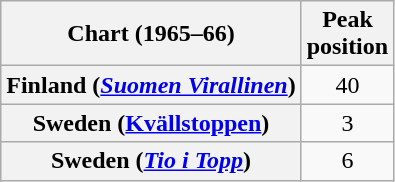<table class="wikitable plainrowheaders sortable">
<tr>
<th>Chart (1965–66)</th>
<th>Peak<br>position</th>
</tr>
<tr>
<th scope="row">Finland (<a href='#'><em>Suomen Virallinen</em></a>)</th>
<td align="center">40</td>
</tr>
<tr>
<th scope="row">Sweden (<a href='#'>Kvällstoppen</a>)</th>
<td align="center">3</td>
</tr>
<tr>
<th scope="row">Sweden (<em><a href='#'>Tio i Topp</a></em>)</th>
<td style="text-align:center;">6</td>
</tr>
</table>
